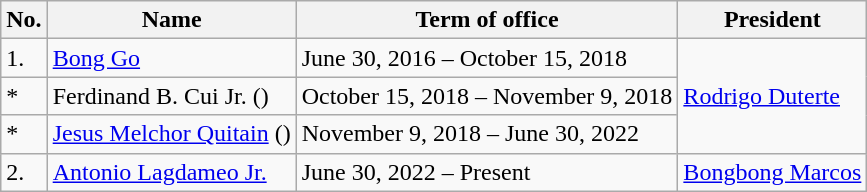<table class=wikitable>
<tr>
<th>No.</th>
<th>Name</th>
<th>Term of office</th>
<th>President</th>
</tr>
<tr>
<td>1.</td>
<td><a href='#'>Bong Go</a></td>
<td>June 30, 2016 – October 15, 2018</td>
<td rowspan="3"><a href='#'>Rodrigo Duterte</a></td>
</tr>
<tr>
<td>*</td>
<td>Ferdinand B. Cui Jr. ()</td>
<td>October 15, 2018 – November 9, 2018</td>
</tr>
<tr>
<td>*</td>
<td><a href='#'>Jesus Melchor Quitain</a> ()</td>
<td>November 9, 2018 – June 30, 2022</td>
</tr>
<tr>
<td>2.</td>
<td><a href='#'>Antonio Lagdameo Jr.</a></td>
<td>June 30, 2022 – Present</td>
<td><a href='#'>Bongbong Marcos</a></td>
</tr>
</table>
